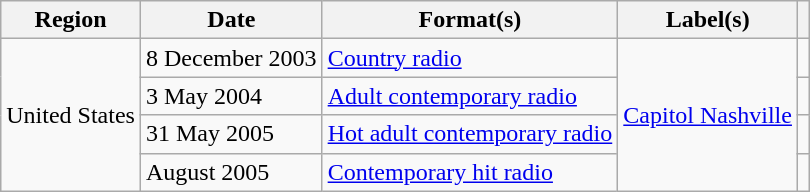<table class="wikitable">
<tr>
<th>Region</th>
<th>Date</th>
<th>Format(s)</th>
<th>Label(s)</th>
<th></th>
</tr>
<tr>
<td rowspan="4">United States</td>
<td>8 December 2003</td>
<td><a href='#'>Country radio</a></td>
<td rowspan="4"><a href='#'>Capitol Nashville</a></td>
<td></td>
</tr>
<tr>
<td>3 May 2004</td>
<td><a href='#'>Adult contemporary radio</a></td>
<td></td>
</tr>
<tr>
<td>31 May 2005</td>
<td><a href='#'>Hot adult contemporary radio</a></td>
<td></td>
</tr>
<tr>
<td>August 2005</td>
<td><a href='#'>Contemporary hit radio</a></td>
<td></td>
</tr>
</table>
